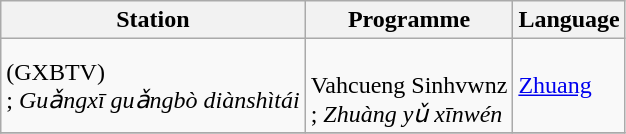<table border="1" class="wikitable">
<tr>
<th>Station</th>
<th>Programme</th>
<th>Language</th>
</tr>
<tr>
<td><strong></strong> (GXBTV)<br> ; <em>Guǎngxī guǎngbò diànshìtái</em></td>
<td><br>Vahcueng Sinhvwnz<br> ; <em>Zhuàng yǔ xīnwén</em></td>
<td><a href='#'>Zhuang</a></td>
</tr>
<tr>
</tr>
</table>
